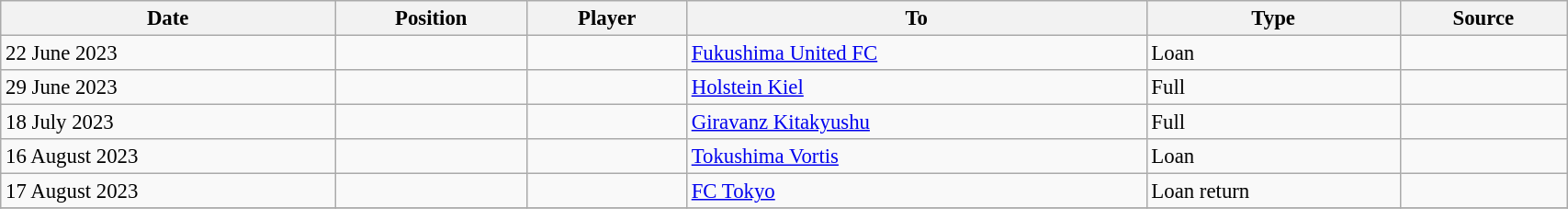<table class="wikitable sortable" style="width:90%; text-align:center; font-size:95%; text-align:left;">
<tr>
<th>Date</th>
<th>Position</th>
<th>Player</th>
<th>To</th>
<th>Type</th>
<th>Source</th>
</tr>
<tr>
<td>22 June 2023</td>
<td></td>
<td></td>
<td> <a href='#'>Fukushima United FC</a></td>
<td>Loan</td>
<td></td>
</tr>
<tr>
<td>29 June 2023</td>
<td></td>
<td></td>
<td> <a href='#'>Holstein Kiel</a></td>
<td>Full</td>
<td></td>
</tr>
<tr>
<td>18 July 2023</td>
<td></td>
<td></td>
<td> <a href='#'>Giravanz Kitakyushu</a></td>
<td>Full</td>
<td></td>
</tr>
<tr>
<td>16 August 2023</td>
<td></td>
<td></td>
<td> <a href='#'>Tokushima Vortis</a></td>
<td>Loan</td>
<td></td>
</tr>
<tr>
<td>17 August 2023</td>
<td></td>
<td></td>
<td> <a href='#'>FC Tokyo</a></td>
<td>Loan return</td>
<td></td>
</tr>
<tr>
</tr>
</table>
